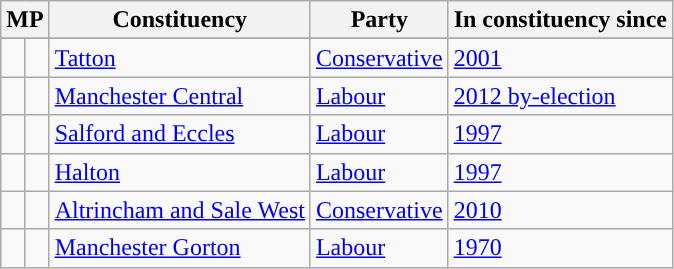<table class="wikitable sortable">
<tr>
<th colspan=2>MP</th>
<th>Constituency</th>
<th>Party</th>
<th>In constituency since</th>
</tr>
<tr>
</tr>
<tr>
<td style="color:inherit;background-color: "></td>
<td></td>
<td><a href='#'>Tatton</a></td>
<td><a href='#'>Conservative</a></td>
<td><a href='#'>2001</a></td>
</tr>
<tr>
<td style="color:inherit;background-color: "></td>
<td></td>
<td><a href='#'>Manchester Central</a></td>
<td><a href='#'>Labour</a></td>
<td><a href='#'>2012 by-election</a></td>
</tr>
<tr>
<td style="color:inherit;background-color: "></td>
<td></td>
<td><a href='#'>Salford and Eccles</a></td>
<td><a href='#'>Labour</a></td>
<td><a href='#'>1997</a></td>
</tr>
<tr>
<td style="color:inherit;background-color: "></td>
<td></td>
<td><a href='#'>Halton</a></td>
<td><a href='#'>Labour</a></td>
<td><a href='#'>1997</a></td>
</tr>
<tr>
<td style="color:inherit;background-color: "></td>
<td></td>
<td><a href='#'>Altrincham and Sale West</a></td>
<td><a href='#'>Conservative</a></td>
<td><a href='#'>2010</a></td>
</tr>
<tr>
<td style="color:inherit;background-color: "></td>
<td></td>
<td><a href='#'>Manchester Gorton</a></td>
<td><a href='#'>Labour</a></td>
<td><a href='#'>1970</a></td>
</tr>
</table>
